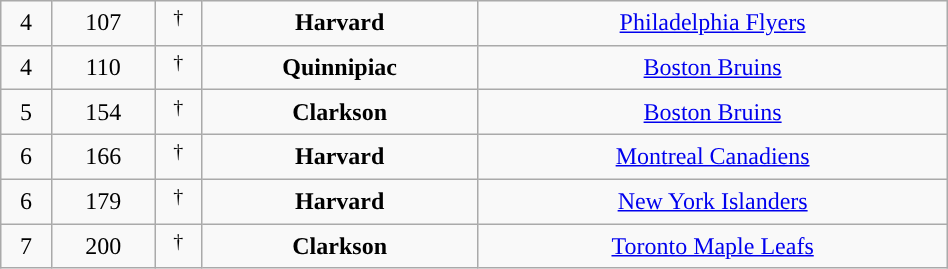<table class="wikitable sortable" width="50%">
<tr align="center" bgcolor="">
<td>4</td>
<td>107</td>
<td> <sup>†</sup></td>
<td><strong>Harvard</strong></td>
<td><a href='#'>Philadelphia Flyers</a></td>
</tr>
<tr align="center" bgcolor="">
<td>4</td>
<td>110</td>
<td> <sup>†</sup></td>
<td><strong>Quinnipiac</strong></td>
<td><a href='#'>Boston Bruins</a></td>
</tr>
<tr align="center" bgcolor="">
<td>5</td>
<td>154</td>
<td> <sup>†</sup></td>
<td><strong>Clarkson</strong></td>
<td><a href='#'>Boston Bruins</a></td>
</tr>
<tr align="center" bgcolor="">
<td>6</td>
<td>166</td>
<td> <sup>†</sup></td>
<td><strong>Harvard</strong></td>
<td><a href='#'>Montreal Canadiens</a></td>
</tr>
<tr align="center" bgcolor="">
<td>6</td>
<td>179</td>
<td> <sup>†</sup></td>
<td><strong>Harvard</strong></td>
<td><a href='#'>New York Islanders</a></td>
</tr>
<tr align="center" bgcolor="">
<td>7</td>
<td>200</td>
<td> <sup>†</sup></td>
<td><strong>Clarkson</strong></td>
<td><a href='#'>Toronto Maple Leafs</a></td>
</tr>
</table>
